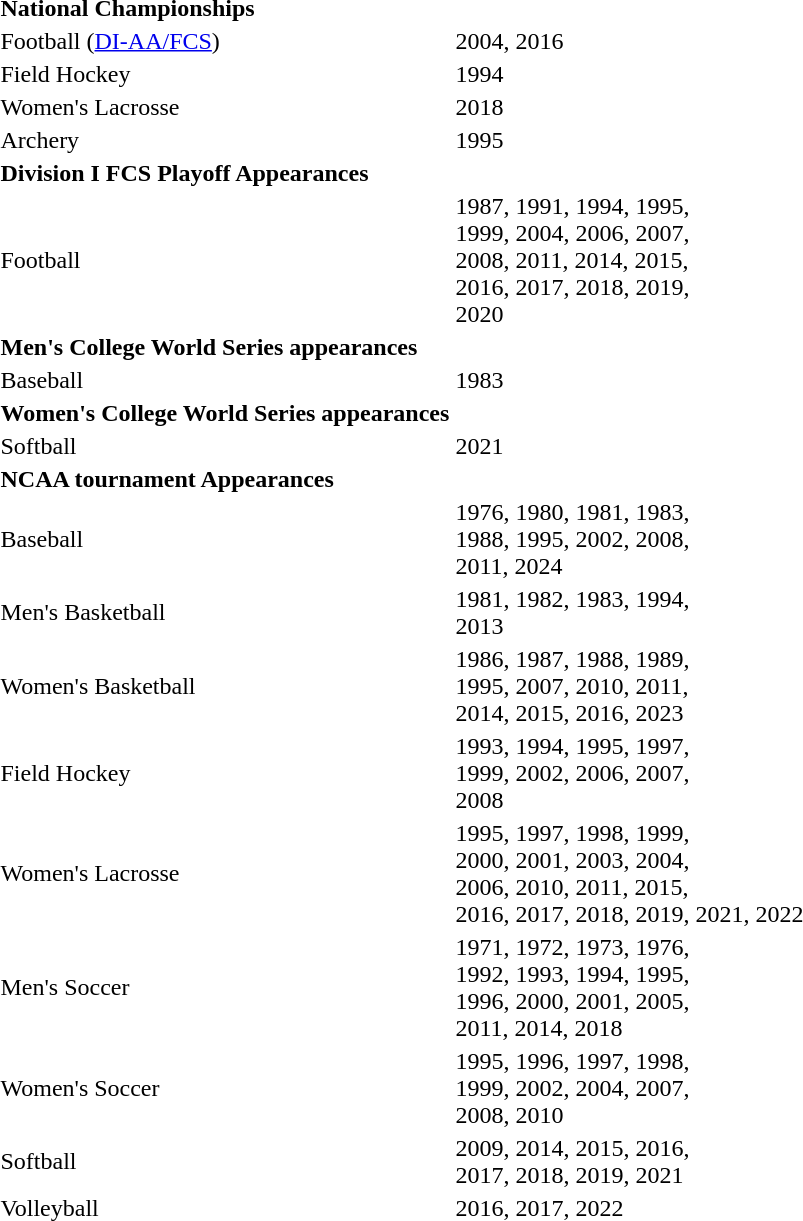<table>
<tr>
<td><strong>National Championships</strong></td>
</tr>
<tr>
<td>Football (<a href='#'>DI-AA/FCS</a>)</td>
<td>2004, 2016</td>
</tr>
<tr>
<td>Field Hockey</td>
<td>1994</td>
</tr>
<tr>
<td>Women's Lacrosse</td>
<td>2018</td>
</tr>
<tr>
<td>Archery</td>
<td>1995</td>
</tr>
<tr>
<td><strong>Division I FCS Playoff Appearances</strong></td>
</tr>
<tr>
<td>Football</td>
<td>1987, 1991, 1994, 1995, <br>1999, 2004, 2006, 2007, <br>2008, 2011, 2014, 2015, <br>2016, 2017, 2018, 2019, <br>2020</td>
</tr>
<tr>
<td><strong>Men's College World Series appearances</strong></td>
</tr>
<tr>
<td>Baseball</td>
<td>1983</td>
</tr>
<tr>
<td><strong>Women's College World Series appearances</strong></td>
</tr>
<tr>
<td>Softball</td>
<td>2021</td>
</tr>
<tr>
<td><strong>NCAA tournament Appearances</strong></td>
</tr>
<tr>
<td>Baseball</td>
<td>1976, 1980, 1981, 1983, <br>1988, 1995, 2002, 2008, <br>2011, 2024</td>
</tr>
<tr>
<td>Men's Basketball</td>
<td>1981, 1982, 1983, 1994, <br>2013</td>
</tr>
<tr>
<td>Women's Basketball</td>
<td>1986, 1987, 1988, 1989,<br>1995, 2007, 2010, 2011, <br> 2014, 2015, 2016, 2023</td>
</tr>
<tr>
<td>Field Hockey</td>
<td>1993, 1994, 1995, 1997,<br>1999, 2002, 2006, 2007, <br>2008</td>
</tr>
<tr>
<td>Women's Lacrosse</td>
<td>1995, 1997, 1998, 1999,<br>2000, 2001, 2003, 2004,<br>2006, 2010, 2011, 2015,<br>2016, 2017, 2018, 2019, 2021, 2022</td>
</tr>
<tr>
<td>Men's Soccer</td>
<td>1971, 1972, 1973, 1976,<br>1992, 1993, 1994, 1995,<br>1996, 2000, 2001, 2005,<br>2011, 2014, 2018</td>
</tr>
<tr>
<td>Women's Soccer</td>
<td>1995, 1996, 1997, 1998,<br>1999, 2002, 2004, 2007,<br>2008, 2010</td>
</tr>
<tr>
<td>Softball</td>
<td>2009, 2014, 2015, 2016,<br>2017, 2018, 2019, 2021</td>
</tr>
<tr>
<td>Volleyball</td>
<td>2016, 2017, 2022</td>
</tr>
</table>
